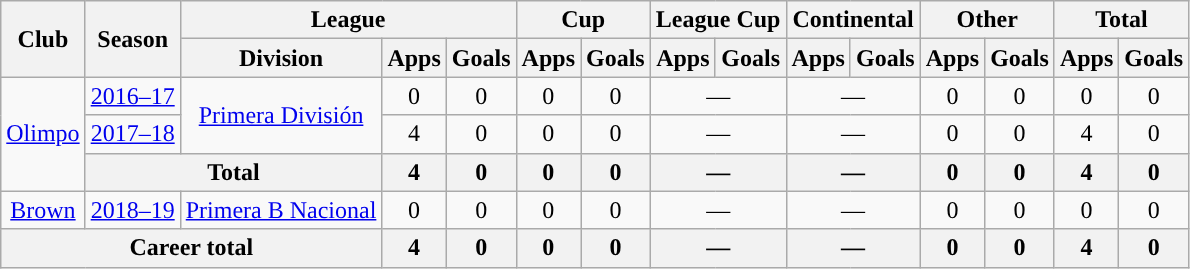<table class="wikitable" style="text-align:center">
<tr>
<th rowspan="2">Club</th>
<th rowspan="2">Season</th>
<th colspan="3">League</th>
<th colspan="2">Cup</th>
<th colspan="2">League Cup</th>
<th colspan="2">Continental</th>
<th colspan="2">Other</th>
<th colspan="2">Total</th>
</tr>
<tr>
<th>Division</th>
<th>Apps</th>
<th>Goals</th>
<th>Apps</th>
<th>Goals</th>
<th>Apps</th>
<th>Goals</th>
<th>Apps</th>
<th>Goals</th>
<th>Apps</th>
<th>Goals</th>
<th>Apps</th>
<th>Goals</th>
</tr>
<tr>
<td rowspan="3"><a href='#'>Olimpo</a></td>
<td><a href='#'>2016–17</a></td>
<td rowspan="2"><a href='#'>Primera División</a></td>
<td>0</td>
<td>0</td>
<td>0</td>
<td>0</td>
<td colspan="2">—</td>
<td colspan="2">—</td>
<td>0</td>
<td>0</td>
<td>0</td>
<td>0</td>
</tr>
<tr>
<td><a href='#'>2017–18</a></td>
<td>4</td>
<td>0</td>
<td>0</td>
<td>0</td>
<td colspan="2">—</td>
<td colspan="2">—</td>
<td>0</td>
<td>0</td>
<td>4</td>
<td>0</td>
</tr>
<tr>
<th colspan="2">Total</th>
<th>4</th>
<th>0</th>
<th>0</th>
<th>0</th>
<th colspan="2">—</th>
<th colspan="2">—</th>
<th>0</th>
<th>0</th>
<th>4</th>
<th>0</th>
</tr>
<tr>
<td rowspan="1"><a href='#'>Brown</a></td>
<td><a href='#'>2018–19</a></td>
<td rowspan="1"><a href='#'>Primera B Nacional</a></td>
<td>0</td>
<td>0</td>
<td>0</td>
<td>0</td>
<td colspan="2">—</td>
<td colspan="2">—</td>
<td>0</td>
<td>0</td>
<td>0</td>
<td>0</td>
</tr>
<tr>
<th colspan="3">Career total</th>
<th>4</th>
<th>0</th>
<th>0</th>
<th>0</th>
<th colspan="2">—</th>
<th colspan="2">—</th>
<th>0</th>
<th>0</th>
<th>4</th>
<th>0</th>
</tr>
</table>
